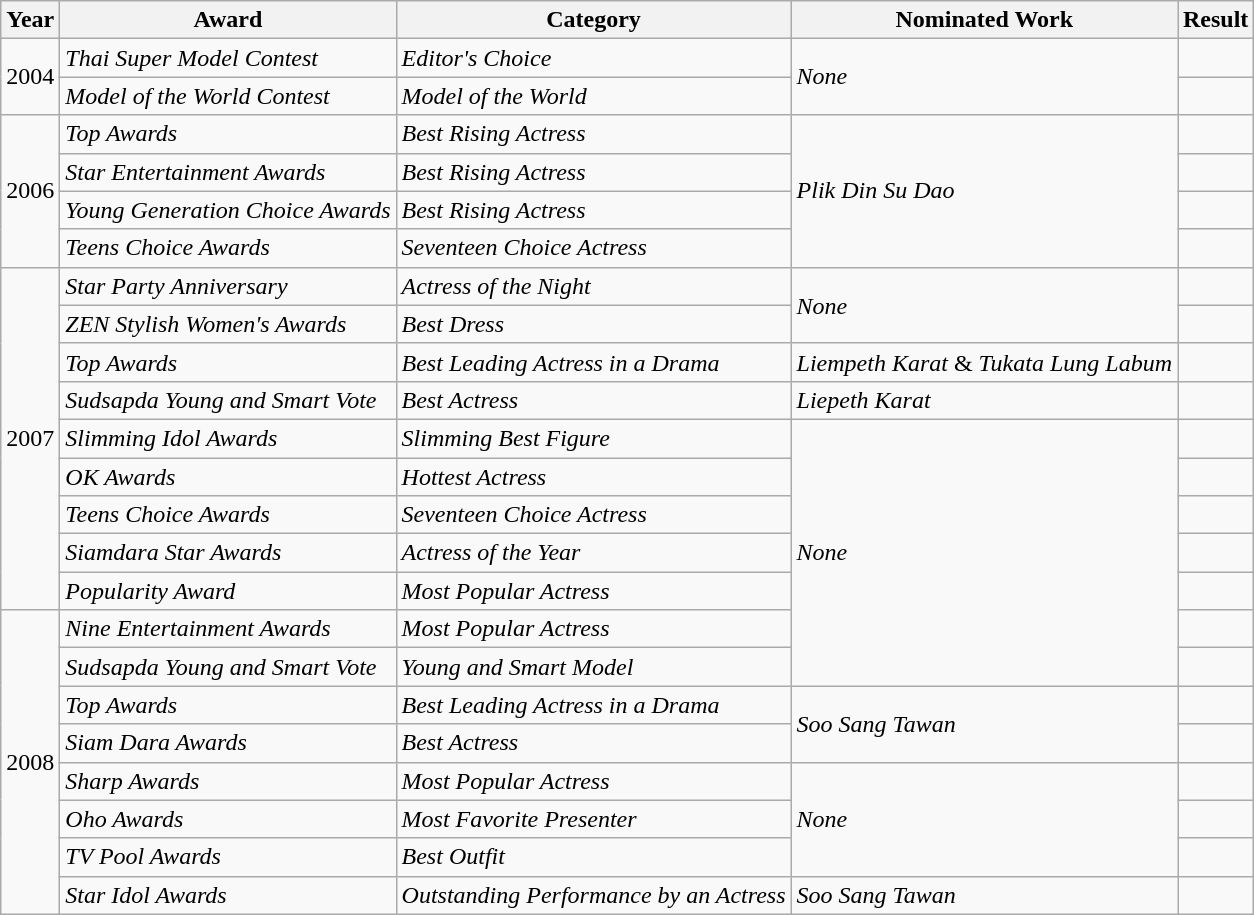<table class="wikitable" style="font-size: 100%;">
<tr>
<th>Year</th>
<th>Award</th>
<th>Category</th>
<th>Nominated Work</th>
<th>Result</th>
</tr>
<tr>
<td rowspan="2">2004</td>
<td><em>Thai Super Model Contest</em></td>
<td><em>Editor's Choice</em></td>
<td rowspan="2"><em>None</em></td>
<td></td>
</tr>
<tr>
<td><em>Model of the World Contest</em></td>
<td><em>Model of the World</em></td>
<td></td>
</tr>
<tr>
<td rowspan="4">2006</td>
<td><em>Top Awards</em></td>
<td><em>Best Rising Actress</em></td>
<td rowspan="4"><em>Plik Din Su Dao</em></td>
<td></td>
</tr>
<tr>
<td><em>Star Entertainment Awards</em></td>
<td><em>Best Rising Actress</em></td>
<td></td>
</tr>
<tr>
<td><em>Young Generation Choice Awards</em></td>
<td><em>Best Rising Actress</em></td>
<td></td>
</tr>
<tr>
<td><em>Teens Choice Awards</em></td>
<td><em>Seventeen Choice Actress</em></td>
<td></td>
</tr>
<tr>
<td rowspan="9">2007</td>
<td><em>Star Party Anniversary</em></td>
<td><em>Actress of the Night</em></td>
<td rowspan="2"><em>None</em></td>
<td></td>
</tr>
<tr>
<td><em>ZEN Stylish Women's Awards</em></td>
<td><em>Best Dress</em></td>
<td></td>
</tr>
<tr>
<td><em>Top Awards</em></td>
<td><em>Best Leading Actress in a Drama</em></td>
<td><em>Liempeth Karat</em> & <em>Tukata Lung Labum</em></td>
<td></td>
</tr>
<tr>
<td><em>Sudsapda Young and Smart Vote</em></td>
<td><em>Best Actress</em></td>
<td><em>Liepeth Karat</em></td>
<td></td>
</tr>
<tr>
<td><em>Slimming Idol Awards</em></td>
<td><em>Slimming Best Figure</em></td>
<td rowspan="7"><em>None</em></td>
<td></td>
</tr>
<tr>
<td><em>OK Awards</em></td>
<td><em>Hottest Actress</em></td>
<td></td>
</tr>
<tr>
<td><em>Teens Choice Awards</em></td>
<td><em>Seventeen Choice Actress</em></td>
<td></td>
</tr>
<tr>
<td><em>Siamdara Star Awards</em></td>
<td><em>Actress of the Year</em></td>
<td></td>
</tr>
<tr>
<td><em>Popularity Award</em></td>
<td><em>Most Popular Actress</em></td>
<td></td>
</tr>
<tr>
<td rowspan="8">2008</td>
<td><em>Nine Entertainment Awards</em></td>
<td><em>Most Popular Actress</em></td>
<td></td>
</tr>
<tr>
<td><em>Sudsapda Young and Smart Vote</em></td>
<td><em>Young and Smart Model</em></td>
<td></td>
</tr>
<tr>
<td><em>Top Awards</em></td>
<td><em>Best Leading Actress in a Drama</em></td>
<td rowspan="2"><em>Soo Sang Tawan</em></td>
<td></td>
</tr>
<tr>
<td><em>Siam Dara Awards</em></td>
<td><em>Best Actress</em></td>
<td></td>
</tr>
<tr>
<td><em>Sharp Awards</em></td>
<td><em>Most Popular Actress</em></td>
<td rowspan="3"><em>None</em></td>
<td></td>
</tr>
<tr>
<td><em>Oho Awards</em></td>
<td><em>Most Favorite Presenter</em></td>
<td></td>
</tr>
<tr>
<td><em>TV Pool Awards</em></td>
<td><em>Best Outfit</em></td>
<td></td>
</tr>
<tr>
<td><em>Star Idol Awards</em></td>
<td><em>Outstanding Performance by an Actress</em></td>
<td><em>Soo Sang Tawan</em></td>
<td></td>
</tr>
</table>
